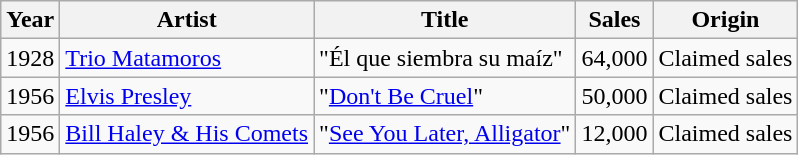<table class="wikitable">
<tr>
<th>Year</th>
<th>Artist</th>
<th>Title</th>
<th>Sales</th>
<th>Origin</th>
</tr>
<tr>
<td>1928</td>
<td><a href='#'>Trio Matamoros</a></td>
<td>"Él que siembra su maíz"</td>
<td>64,000</td>
<td>Claimed sales</td>
</tr>
<tr>
<td>1956</td>
<td><a href='#'>Elvis Presley</a></td>
<td>"<a href='#'>Don't Be Cruel</a>"</td>
<td>50,000</td>
<td>Claimed sales</td>
</tr>
<tr>
<td>1956</td>
<td><a href='#'>Bill Haley & His Comets</a></td>
<td>"<a href='#'>See You Later, Alligator</a>"</td>
<td>12,000</td>
<td>Claimed sales</td>
</tr>
</table>
